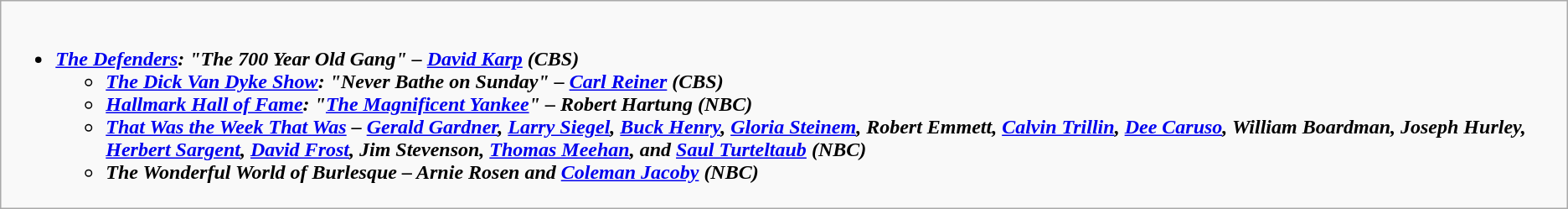<table class="wikitable">
<tr>
<td style="vertical-align:top;"><br><ul><li><strong><em><a href='#'>The Defenders</a><em>: "The 700 Year Old Gang" – <a href='#'>David Karp</a> (CBS)<strong><ul><li></em><a href='#'>The Dick Van Dyke Show</a><em>: "Never Bathe on Sunday" – <a href='#'>Carl Reiner</a> (CBS)</li><li></em><a href='#'>Hallmark Hall of Fame</a><em>: "<a href='#'>The Magnificent Yankee</a>" – Robert Hartung (NBC)</li><li></em><a href='#'>That Was the Week That Was</a><em> – <a href='#'>Gerald Gardner</a>, <a href='#'>Larry Siegel</a>, <a href='#'>Buck Henry</a>, <a href='#'>Gloria Steinem</a>, Robert Emmett, <a href='#'>Calvin Trillin</a>, <a href='#'>Dee Caruso</a>, William Boardman, Joseph Hurley, <a href='#'>Herbert Sargent</a>, <a href='#'>David Frost</a>, Jim Stevenson, <a href='#'>Thomas Meehan</a>, and <a href='#'>Saul Turteltaub</a> (NBC)</li><li></em>The Wonderful World of Burlesque<em> – Arnie Rosen and <a href='#'>Coleman Jacoby</a> (NBC)</li></ul></li></ul></td>
</tr>
</table>
